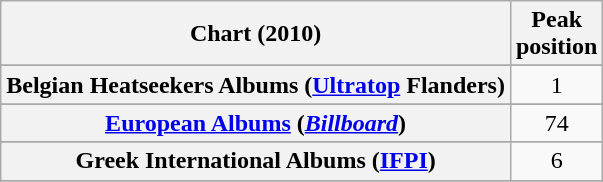<table class="wikitable sortable plainrowheaders" style="text-align:center">
<tr>
<th scope="col">Chart (2010)</th>
<th scope="col">Peak<br>position</th>
</tr>
<tr>
</tr>
<tr>
</tr>
<tr>
<th scope="row">Belgian Heatseekers Albums (<a href='#'>Ultratop</a> Flanders)</th>
<td>1</td>
</tr>
<tr>
</tr>
<tr>
</tr>
<tr>
<th scope="row"><a href='#'>European Albums</a> (<em><a href='#'>Billboard</a></em>)</th>
<td>74</td>
</tr>
<tr>
</tr>
<tr>
<th scope="row">Greek International Albums (<a href='#'>IFPI</a>)</th>
<td>6</td>
</tr>
<tr>
</tr>
<tr>
</tr>
<tr>
</tr>
<tr>
</tr>
</table>
